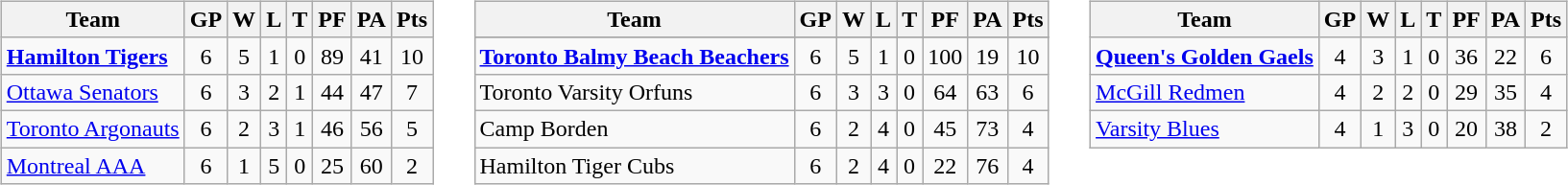<table cellspacing="10">
<tr>
<td valign="top"><br><table class="wikitable">
<tr>
<th>Team</th>
<th>GP</th>
<th>W</th>
<th>L</th>
<th>T</th>
<th>PF</th>
<th>PA</th>
<th>Pts</th>
</tr>
<tr align="center">
<td align="left"><strong><a href='#'>Hamilton Tigers</a></strong></td>
<td>6</td>
<td>5</td>
<td>1</td>
<td>0</td>
<td>89</td>
<td>41</td>
<td>10</td>
</tr>
<tr align="center">
<td align="left"><a href='#'>Ottawa Senators</a></td>
<td>6</td>
<td>3</td>
<td>2</td>
<td>1</td>
<td>44</td>
<td>47</td>
<td>7</td>
</tr>
<tr align="center">
<td align="left"><a href='#'>Toronto Argonauts</a></td>
<td>6</td>
<td>2</td>
<td>3</td>
<td>1</td>
<td>46</td>
<td>56</td>
<td>5</td>
</tr>
<tr align="center">
<td align="left"><a href='#'>Montreal AAA</a></td>
<td>6</td>
<td>1</td>
<td>5</td>
<td>0</td>
<td>25</td>
<td>60</td>
<td>2</td>
</tr>
</table>
</td>
<td valign="top"><br><table class="wikitable">
<tr>
<th>Team</th>
<th>GP</th>
<th>W</th>
<th>L</th>
<th>T</th>
<th>PF</th>
<th>PA</th>
<th>Pts</th>
</tr>
<tr>
</tr>
<tr align="center">
<td align="left"><strong><a href='#'>Toronto Balmy Beach Beachers</a></strong></td>
<td>6</td>
<td>5</td>
<td>1</td>
<td>0</td>
<td>100</td>
<td>19</td>
<td>10</td>
</tr>
<tr align="center">
<td align="left">Toronto Varsity Orfuns</td>
<td>6</td>
<td>3</td>
<td>3</td>
<td>0</td>
<td>64</td>
<td>63</td>
<td>6</td>
</tr>
<tr align="center">
<td align="left">Camp Borden</td>
<td>6</td>
<td>2</td>
<td>4</td>
<td>0</td>
<td>45</td>
<td>73</td>
<td>4</td>
</tr>
<tr align="center">
<td align="left">Hamilton Tiger Cubs</td>
<td>6</td>
<td>2</td>
<td>4</td>
<td>0</td>
<td>22</td>
<td>76</td>
<td>4</td>
</tr>
</table>
</td>
<td valign="top"><br><table class="wikitable">
<tr>
<th>Team</th>
<th>GP</th>
<th>W</th>
<th>L</th>
<th>T</th>
<th>PF</th>
<th>PA</th>
<th>Pts</th>
</tr>
<tr align="center">
<td align="left"><strong><a href='#'>Queen's Golden Gaels</a></strong></td>
<td>4</td>
<td>3</td>
<td>1</td>
<td>0</td>
<td>36</td>
<td>22</td>
<td>6</td>
</tr>
<tr align="center">
<td align="left"><a href='#'>McGill Redmen</a></td>
<td>4</td>
<td>2</td>
<td>2</td>
<td>0</td>
<td>29</td>
<td>35</td>
<td>4</td>
</tr>
<tr align="center">
<td align="left"><a href='#'>Varsity Blues</a></td>
<td>4</td>
<td>1</td>
<td>3</td>
<td>0</td>
<td>20</td>
<td>38</td>
<td>2</td>
</tr>
</table>
</td>
</tr>
</table>
